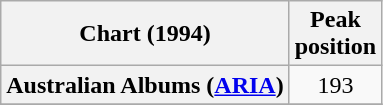<table class="wikitable plainrowheaders sortable" style="text-align:center;">
<tr>
<th scope="col">Chart (1994)</th>
<th scope="col">Peak<br>position</th>
</tr>
<tr>
<th scope="row">Australian Albums (<a href='#'>ARIA</a>)</th>
<td>193</td>
</tr>
<tr>
</tr>
</table>
